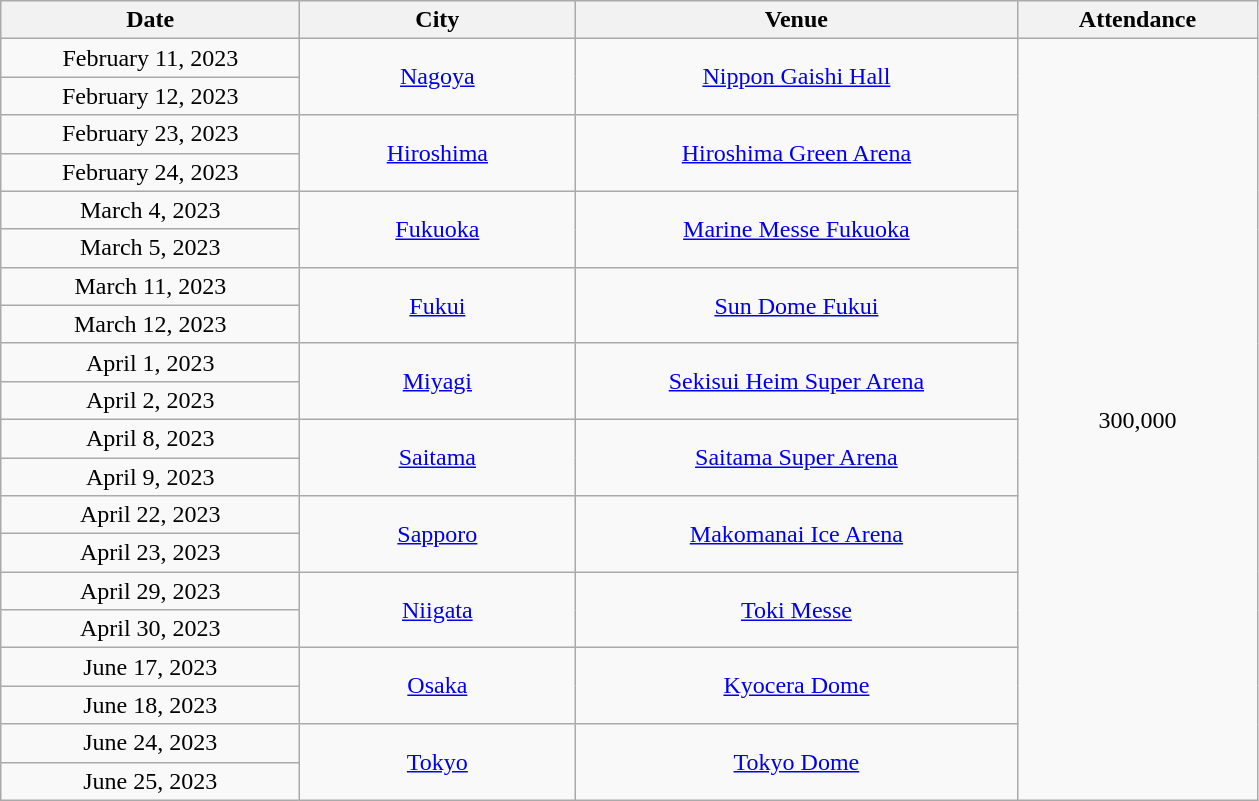<table class="wikitable" style="text-align:center;">
<tr>
<th scope="col" style="width:12em;">Date</th>
<th scope="col" style="width:11em;">City</th>
<th scope="col" style="width:18em;">Venue</th>
<th scope="col" style="width:9.5em;">Attendance</th>
</tr>
<tr>
<td>February 11, 2023</td>
<td rowspan="2"><a href='#'>Nagoya</a></td>
<td rowspan="2"><a href='#'>Nippon Gaishi Hall</a></td>
<td rowspan="20">300,000</td>
</tr>
<tr>
<td>February 12, 2023</td>
</tr>
<tr>
<td>February 23, 2023</td>
<td rowspan="2"><a href='#'>Hiroshima</a></td>
<td rowspan="2"><a href='#'>Hiroshima Green Arena</a></td>
</tr>
<tr>
<td>February 24, 2023</td>
</tr>
<tr>
<td>March 4, 2023</td>
<td rowspan="2"><a href='#'>Fukuoka</a></td>
<td rowspan="2"><a href='#'>Marine Messe Fukuoka</a></td>
</tr>
<tr>
<td>March 5, 2023</td>
</tr>
<tr>
<td>March 11, 2023</td>
<td rowspan="2"><a href='#'>Fukui</a></td>
<td rowspan="2"><a href='#'>Sun Dome Fukui</a></td>
</tr>
<tr>
<td>March 12, 2023</td>
</tr>
<tr>
<td>April 1, 2023</td>
<td rowspan="2"><a href='#'>Miyagi</a></td>
<td rowspan="2"><a href='#'>Sekisui Heim Super Arena</a></td>
</tr>
<tr>
<td>April 2, 2023</td>
</tr>
<tr>
<td>April 8, 2023</td>
<td rowspan="2"><a href='#'>Saitama</a></td>
<td rowspan="2"><a href='#'>Saitama Super Arena</a></td>
</tr>
<tr>
<td>April 9, 2023</td>
</tr>
<tr>
<td>April 22, 2023</td>
<td rowspan="2"><a href='#'>Sapporo</a></td>
<td rowspan="2"><a href='#'>Makomanai Ice Arena</a></td>
</tr>
<tr>
<td>April 23, 2023</td>
</tr>
<tr>
<td>April 29, 2023</td>
<td rowspan="2"><a href='#'>Niigata</a></td>
<td rowspan="2"><a href='#'>Toki Messe</a></td>
</tr>
<tr>
<td>April 30, 2023</td>
</tr>
<tr>
<td>June 17, 2023</td>
<td rowspan="2"><a href='#'>Osaka</a></td>
<td rowspan="2"><a href='#'>Kyocera Dome</a></td>
</tr>
<tr>
<td>June 18, 2023</td>
</tr>
<tr>
<td>June 24, 2023</td>
<td rowspan="2"><a href='#'>Tokyo</a></td>
<td rowspan="2"><a href='#'>Tokyo Dome</a></td>
</tr>
<tr>
<td>June 25, 2023</td>
</tr>
</table>
